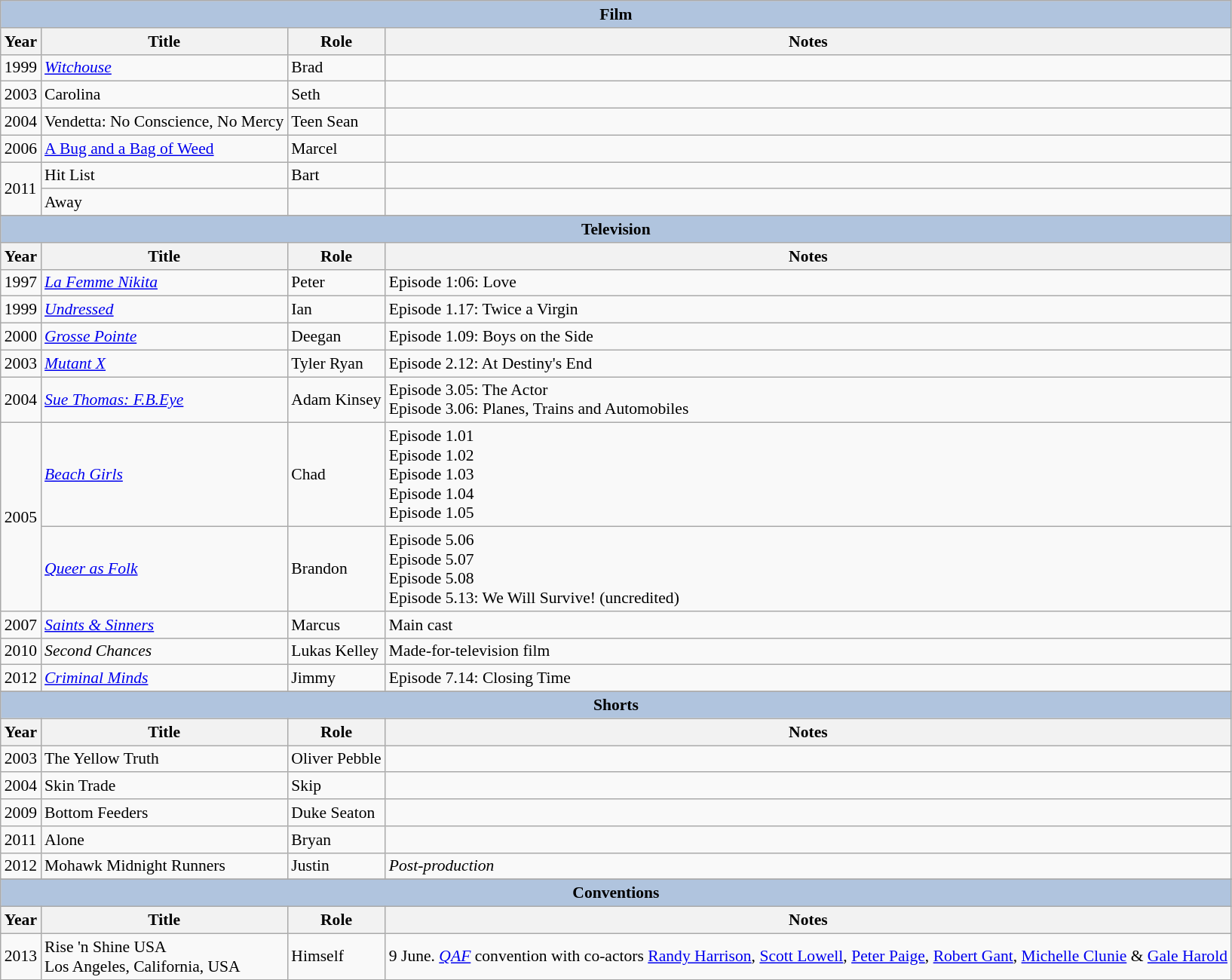<table class="wikitable" style="font-size: 90%;">
<tr>
<th colspan="4" style="background: LightSteelBlue;">Film</th>
</tr>
<tr>
<th>Year</th>
<th>Title</th>
<th>Role</th>
<th>Notes</th>
</tr>
<tr>
<td>1999</td>
<td><em><a href='#'>Witchouse</a></em></td>
<td>Brad</td>
<td></td>
</tr>
<tr>
<td>2003</td>
<td>Carolina</td>
<td>Seth</td>
<td></td>
</tr>
<tr>
<td>2004</td>
<td>Vendetta: No Conscience, No Mercy</td>
<td>Teen Sean</td>
<td></td>
</tr>
<tr>
<td>2006</td>
<td><a href='#'>A Bug and a Bag of Weed</a></td>
<td>Marcel</td>
<td></td>
</tr>
<tr>
<td rowspan="2">2011</td>
<td>Hit List</td>
<td>Bart</td>
<td></td>
</tr>
<tr>
<td>Away</td>
<td></td>
<td></td>
</tr>
<tr>
</tr>
<tr>
<th colspan="4" style="background: LightSteelBlue;">Television</th>
</tr>
<tr>
<th>Year</th>
<th>Title</th>
<th>Role</th>
<th>Notes</th>
</tr>
<tr>
<td>1997</td>
<td><em><a href='#'>La Femme Nikita</a></em></td>
<td>Peter</td>
<td>Episode 1:06: Love</td>
</tr>
<tr>
<td>1999</td>
<td><em><a href='#'>Undressed</a></em></td>
<td>Ian</td>
<td>Episode 1.17: Twice a Virgin</td>
</tr>
<tr>
<td>2000</td>
<td><em><a href='#'>Grosse Pointe</a></em></td>
<td>Deegan</td>
<td>Episode 1.09: Boys on the Side</td>
</tr>
<tr>
<td>2003</td>
<td><em><a href='#'>Mutant X</a></em></td>
<td>Tyler Ryan</td>
<td>Episode 2.12: At Destiny's End</td>
</tr>
<tr>
<td>2004</td>
<td><em><a href='#'>Sue Thomas: F.B.Eye</a></em></td>
<td>Adam Kinsey</td>
<td>Episode 3.05: The Actor <br>Episode 3.06: Planes, Trains and Automobiles</td>
</tr>
<tr>
<td rowspan="2">2005</td>
<td><em><a href='#'>Beach Girls</a></em></td>
<td>Chad</td>
<td>Episode 1.01 <br>Episode 1.02 <br>Episode 1.03 <br>Episode 1.04 <br>Episode 1.05</td>
</tr>
<tr>
<td><em><a href='#'>Queer as Folk</a></em></td>
<td>Brandon</td>
<td>Episode 5.06 <br>Episode 5.07 <br>Episode 5.08 <br>Episode 5.13: We Will Survive! (uncredited)</td>
</tr>
<tr>
<td>2007</td>
<td><em><a href='#'>Saints & Sinners</a></em></td>
<td>Marcus</td>
<td>Main cast</td>
</tr>
<tr>
<td>2010</td>
<td><em>Second Chances</em></td>
<td>Lukas Kelley</td>
<td>Made-for-television film</td>
</tr>
<tr>
<td>2012</td>
<td><em><a href='#'>Criminal Minds</a></em></td>
<td>Jimmy</td>
<td>Episode 7.14: Closing Time</td>
</tr>
<tr>
</tr>
<tr>
<th colspan="4" style="background: LightSteelBlue;">Shorts</th>
</tr>
<tr>
<th>Year</th>
<th>Title</th>
<th>Role</th>
<th>Notes</th>
</tr>
<tr>
<td>2003</td>
<td>The Yellow Truth</td>
<td>Oliver Pebble</td>
<td></td>
</tr>
<tr>
<td>2004</td>
<td>Skin Trade</td>
<td>Skip</td>
<td></td>
</tr>
<tr>
<td>2009</td>
<td>Bottom Feeders</td>
<td>Duke Seaton</td>
<td></td>
</tr>
<tr>
<td>2011</td>
<td>Alone</td>
<td>Bryan</td>
<td></td>
</tr>
<tr>
<td>2012</td>
<td>Mohawk Midnight Runners</td>
<td>Justin</td>
<td><em>Post-production</em></td>
</tr>
<tr>
</tr>
<tr>
<th colspan="4" style="background: LightSteelBlue;">Conventions</th>
</tr>
<tr>
<th>Year</th>
<th>Title</th>
<th>Role</th>
<th>Notes</th>
</tr>
<tr>
<td>2013</td>
<td>Rise 'n Shine USA<br>Los Angeles, California, USA</td>
<td>Himself</td>
<td>9 June. <em><a href='#'>QAF</a></em> convention with co-actors <a href='#'>Randy Harrison</a>, <a href='#'>Scott Lowell</a>, <a href='#'>Peter Paige</a>, <a href='#'>Robert Gant</a>, <a href='#'>Michelle Clunie</a> & <a href='#'>Gale Harold</a></td>
</tr>
</table>
